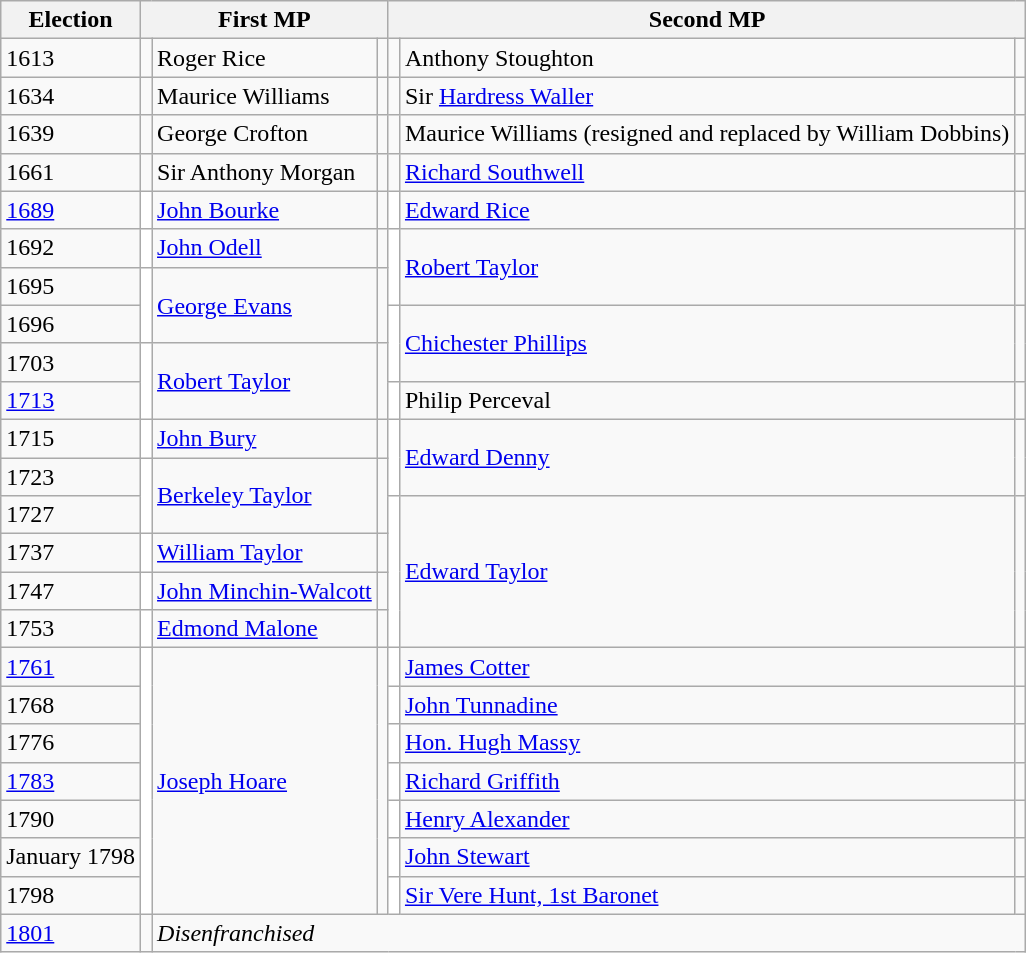<table class="wikitable">
<tr>
<th>Election</th>
<th colspan=3>First MP</th>
<th colspan=3>Second MP</th>
</tr>
<tr>
<td>1613</td>
<td></td>
<td>Roger Rice</td>
<td></td>
<td></td>
<td>Anthony Stoughton</td>
<td></td>
</tr>
<tr>
<td>1634</td>
<td></td>
<td>Maurice Williams</td>
<td></td>
<td></td>
<td>Sir <a href='#'>Hardress Waller</a></td>
<td></td>
</tr>
<tr>
<td>1639</td>
<td></td>
<td>George Crofton</td>
<td></td>
<td></td>
<td>Maurice Williams (resigned and replaced by William Dobbins)</td>
<td></td>
</tr>
<tr>
<td>1661</td>
<td></td>
<td>Sir Anthony Morgan</td>
<td></td>
<td></td>
<td><a href='#'>Richard Southwell</a></td>
<td></td>
</tr>
<tr>
<td><a href='#'>1689</a></td>
<td style="background-color: white"></td>
<td><a href='#'>John Bourke</a></td>
<td></td>
<td style="background-color: white"></td>
<td><a href='#'>Edward Rice</a></td>
<td></td>
</tr>
<tr>
<td>1692</td>
<td style="background-color: white"></td>
<td><a href='#'>John Odell</a></td>
<td></td>
<td rowspan="2" style="background-color: white"></td>
<td rowspan="2"><a href='#'>Robert Taylor</a></td>
<td rowspan="2"></td>
</tr>
<tr>
<td>1695</td>
<td rowspan="2" style="background-color: white"></td>
<td rowspan="2"><a href='#'>George Evans</a></td>
<td rowspan="2"></td>
</tr>
<tr>
<td>1696</td>
<td rowspan="2" style="background-color: white"></td>
<td rowspan="2"><a href='#'>Chichester Phillips</a></td>
<td rowspan="2"></td>
</tr>
<tr>
<td>1703</td>
<td rowspan="2" style="background-color: white"></td>
<td rowspan="2"><a href='#'>Robert Taylor</a></td>
<td rowspan="2"></td>
</tr>
<tr>
<td><a href='#'>1713</a></td>
<td style="background-color: white"></td>
<td>Philip Perceval</td>
<td></td>
</tr>
<tr>
<td>1715</td>
<td style="background-color: white"></td>
<td><a href='#'>John Bury</a></td>
<td></td>
<td rowspan="2" style="background-color: white"></td>
<td rowspan="2"><a href='#'>Edward Denny</a></td>
<td rowspan="2"></td>
</tr>
<tr>
<td>1723</td>
<td rowspan="2" style="background-color: white"></td>
<td rowspan="2"><a href='#'>Berkeley Taylor</a></td>
<td rowspan="2"></td>
</tr>
<tr>
<td>1727</td>
<td rowspan="4" style="background-color: white"></td>
<td rowspan="4"><a href='#'>Edward Taylor</a></td>
<td rowspan="4"></td>
</tr>
<tr>
<td>1737</td>
<td style="background-color: white"></td>
<td><a href='#'>William Taylor</a></td>
<td></td>
</tr>
<tr>
<td>1747</td>
<td style="background-color: white"></td>
<td><a href='#'>John Minchin-Walcott</a></td>
<td></td>
</tr>
<tr>
<td>1753</td>
<td style="background-color: white"></td>
<td><a href='#'>Edmond Malone</a></td>
<td></td>
</tr>
<tr>
<td><a href='#'>1761</a></td>
<td rowspan="7" style="background-color: white"></td>
<td rowspan="7"><a href='#'>Joseph Hoare</a></td>
<td rowspan="7"></td>
<td style="background-color: white"></td>
<td><a href='#'>James Cotter</a></td>
<td></td>
</tr>
<tr>
<td>1768</td>
<td style="background-color: white"></td>
<td><a href='#'>John Tunnadine</a></td>
<td></td>
</tr>
<tr>
<td>1776</td>
<td style="background-color: white"></td>
<td><a href='#'>Hon. Hugh Massy</a></td>
<td></td>
</tr>
<tr>
<td><a href='#'>1783</a></td>
<td style="background-color: white"></td>
<td><a href='#'>Richard Griffith</a></td>
<td></td>
</tr>
<tr>
<td>1790</td>
<td style="background-color: white"></td>
<td><a href='#'>Henry Alexander</a></td>
<td></td>
</tr>
<tr>
<td>January 1798</td>
<td style="background-color: white"></td>
<td><a href='#'>John Stewart</a></td>
<td></td>
</tr>
<tr>
<td>1798</td>
<td style="background-color: white"></td>
<td><a href='#'>Sir Vere Hunt, 1st Baronet</a></td>
<td></td>
</tr>
<tr>
<td><a href='#'>1801</a></td>
<td></td>
<td colspan="5"><em>Disenfranchised</em></td>
</tr>
</table>
